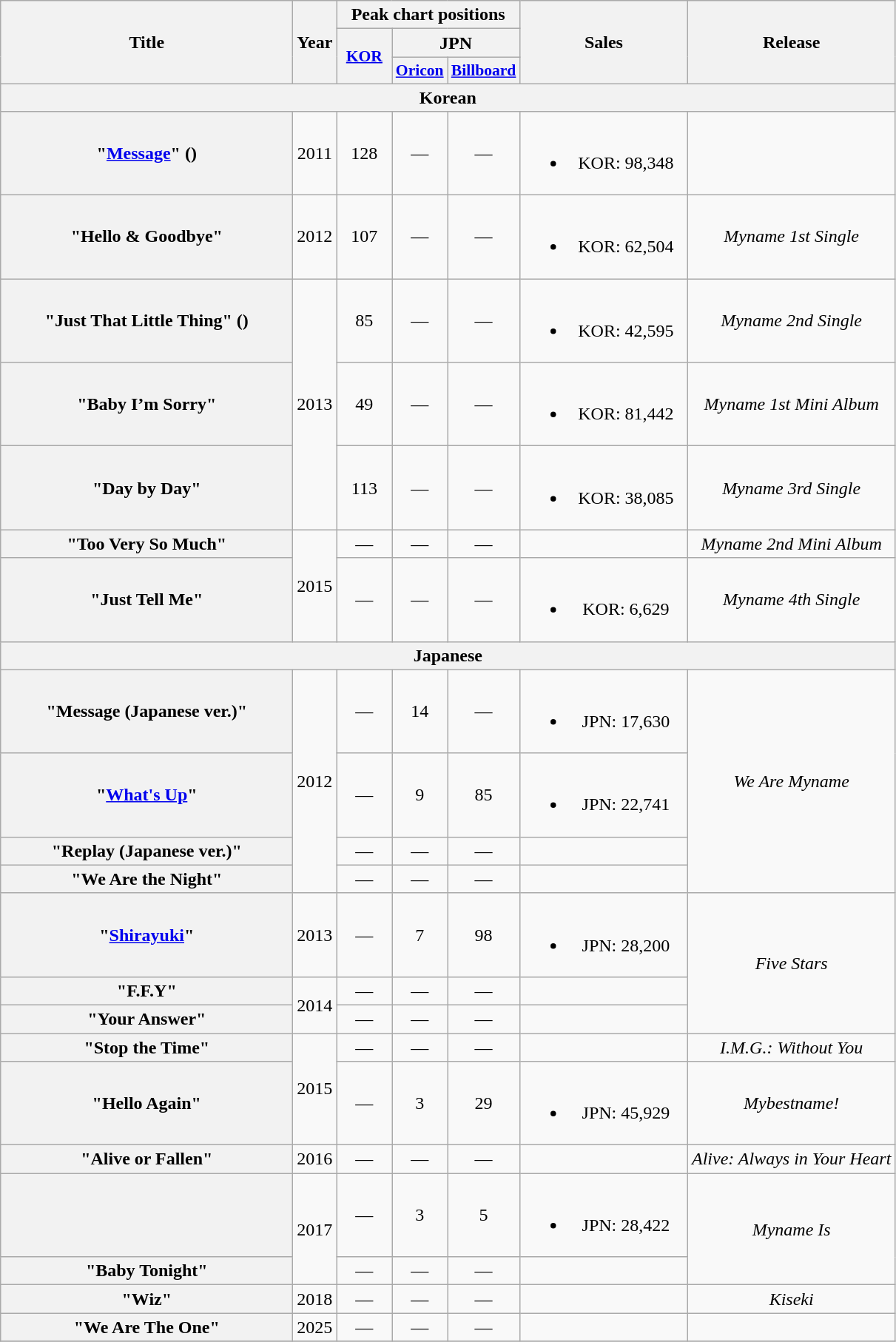<table class="wikitable plainrowheaders" style="text-align:center;" border="1">
<tr>
<th scope="col" rowspan="3" style="width:16em;">Title</th>
<th scope="col" rowspan="3">Year</th>
<th scope="col" colspan="3">Peak chart positions</th>
<th scope="col" rowspan="3" style="width:9em;">Sales</th>
<th scope="col" rowspan="3">Release</th>
</tr>
<tr>
<th scope="col" rowspan="2" style="width:3em;font-size:90%;"><a href='#'>KOR</a><br></th>
<th scope="col" colspan="2">JPN</th>
</tr>
<tr>
<th scope="col" style="width:3em;font-size:90%;"><a href='#'>Oricon</a><br></th>
<th scope="col" style="width:3em;font-size:90%;"><a href='#'>Billboard</a><br></th>
</tr>
<tr>
<th colspan="7">Korean</th>
</tr>
<tr>
<th scope="row">"<a href='#'>Message</a>" ()</th>
<td>2011</td>
<td>128</td>
<td>—</td>
<td>—</td>
<td><br><ul><li>KOR: 98,348</li></ul></td>
<td></td>
</tr>
<tr>
<th scope="row">"Hello & Goodbye"</th>
<td>2012</td>
<td>107</td>
<td>—</td>
<td>—</td>
<td><br><ul><li>KOR: 62,504</li></ul></td>
<td><em>Myname 1st Single</em></td>
</tr>
<tr>
<th scope="row">"Just That Little Thing" ()</th>
<td rowspan="3">2013</td>
<td>85</td>
<td>—</td>
<td>—</td>
<td><br><ul><li>KOR: 42,595</li></ul></td>
<td><em>Myname 2nd Single</em></td>
</tr>
<tr>
<th scope="row">"Baby I’m Sorry"</th>
<td>49</td>
<td>—</td>
<td>—</td>
<td><br><ul><li>KOR: 81,442</li></ul></td>
<td><em>Myname 1st Mini Album</em></td>
</tr>
<tr>
<th scope="row">"Day by Day"</th>
<td>113</td>
<td>—</td>
<td>—</td>
<td><br><ul><li>KOR: 38,085</li></ul></td>
<td><em>Myname 3rd Single</em></td>
</tr>
<tr>
<th scope="row">"Too Very So Much"</th>
<td rowspan="2">2015</td>
<td>—</td>
<td>—</td>
<td>—</td>
<td></td>
<td><em>Myname 2nd Mini Album</em></td>
</tr>
<tr>
<th scope="row">"Just Tell Me"</th>
<td>—</td>
<td>—</td>
<td>—</td>
<td><br><ul><li>KOR: 6,629</li></ul></td>
<td><em>Myname 4th Single</em></td>
</tr>
<tr>
<th colspan="7">Japanese</th>
</tr>
<tr>
<th scope="row">"Message (Japanese ver.)"</th>
<td rowspan="4">2012</td>
<td>—</td>
<td>14</td>
<td>—</td>
<td><br><ul><li>JPN: 17,630</li></ul></td>
<td rowspan="4"><em>We Are Myname</em></td>
</tr>
<tr>
<th scope="row">"<a href='#'>What's Up</a>"</th>
<td>—</td>
<td>9</td>
<td>85</td>
<td><br><ul><li>JPN: 22,741</li></ul></td>
</tr>
<tr>
<th scope="row">"Replay (Japanese ver.)"</th>
<td>—</td>
<td>—</td>
<td>—</td>
<td></td>
</tr>
<tr>
<th scope="row">"We Are the Night"</th>
<td>—</td>
<td>—</td>
<td>—</td>
<td></td>
</tr>
<tr>
<th scope="row">"<a href='#'>Shirayuki</a>"</th>
<td>2013</td>
<td>—</td>
<td>7</td>
<td>98</td>
<td><br><ul><li>JPN: 28,200</li></ul></td>
<td rowspan="3"><em>Five Stars</em></td>
</tr>
<tr>
<th scope="row">"F.F.Y"</th>
<td rowspan="2">2014</td>
<td>—</td>
<td>—</td>
<td>—</td>
<td></td>
</tr>
<tr>
<th scope="row">"Your Answer"</th>
<td>—</td>
<td>—</td>
<td>—</td>
<td></td>
</tr>
<tr>
<th scope="row">"Stop the Time"</th>
<td rowspan="2">2015</td>
<td>—</td>
<td>—</td>
<td>—</td>
<td></td>
<td><em>I.M.G.: Without You</em></td>
</tr>
<tr>
<th scope="row">"Hello Again"</th>
<td>—</td>
<td>3</td>
<td>29</td>
<td><br><ul><li>JPN: 45,929</li></ul></td>
<td><em>Mybestname!</em></td>
</tr>
<tr>
<th scope="row">"Alive or Fallen"</th>
<td>2016</td>
<td>—</td>
<td>—</td>
<td>—</td>
<td></td>
<td><em>Alive: Always in Your Heart</em></td>
</tr>
<tr>
<th scope="row"></th>
<td rowspan="2">2017</td>
<td>—</td>
<td>3</td>
<td>5</td>
<td><br><ul><li>JPN: 28,422</li></ul></td>
<td rowspan="2"><em>Myname Is</em></td>
</tr>
<tr>
<th scope="row">"Baby Tonight"</th>
<td>—</td>
<td>—</td>
<td>—</td>
<td></td>
</tr>
<tr>
<th scope="row">"Wiz"</th>
<td>2018</td>
<td>—</td>
<td>—</td>
<td>—</td>
<td></td>
<td><em>Kiseki</em></td>
</tr>
<tr>
<th scope="row">"We Are The One"</th>
<td>2025</td>
<td>—</td>
<td>—</td>
<td>—</td>
<td></td>
<td></td>
</tr>
<tr>
</tr>
</table>
